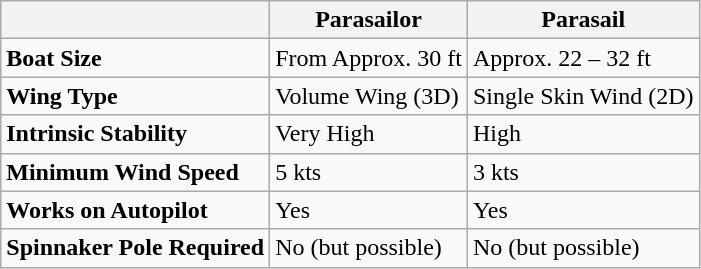<table class="wikitable">
<tr>
<th></th>
<th>Parasailor</th>
<th>Parasail</th>
</tr>
<tr>
<td><strong>Boat Size</strong></td>
<td>From Approx. 30 ft</td>
<td>Approx. 22 – 32 ft</td>
</tr>
<tr>
<td><strong>Wing Type</strong></td>
<td>Volume Wing (3D)</td>
<td>Single Skin Wind (2D)</td>
</tr>
<tr>
<td><strong>Intrinsic Stability</strong></td>
<td>Very High</td>
<td>High</td>
</tr>
<tr>
<td><strong>Minimum Wind Speed</strong></td>
<td>5 kts</td>
<td>3 kts</td>
</tr>
<tr>
<td><strong>Works on Autopilot</strong></td>
<td>Yes</td>
<td>Yes</td>
</tr>
<tr>
<td><strong>Spinnaker Pole Required</strong></td>
<td>No (but possible)</td>
<td>No (but possible)</td>
</tr>
</table>
